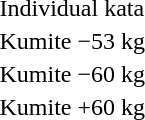<table>
<tr>
<td rowspan=2>Individual kata</td>
<td rowspan=2></td>
<td rowspan=2></td>
<td></td>
</tr>
<tr>
<td></td>
</tr>
<tr>
<td rowspan=2>Kumite −53 kg</td>
<td rowspan=2></td>
<td rowspan=2></td>
<td></td>
</tr>
<tr>
<td></td>
</tr>
<tr>
<td rowspan=2>Kumite −60 kg</td>
<td rowspan=2></td>
<td rowspan=2></td>
<td></td>
</tr>
<tr>
<td></td>
</tr>
<tr>
<td rowspan=2>Kumite +60 kg</td>
<td rowspan=2></td>
<td rowspan=2></td>
<td></td>
</tr>
<tr>
<td></td>
</tr>
</table>
